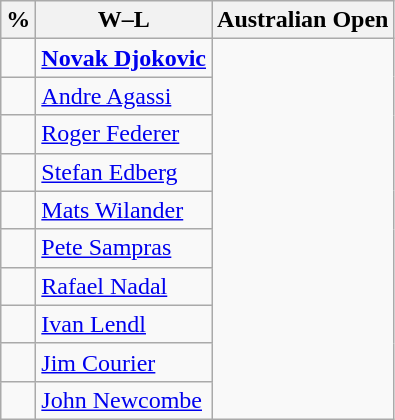<table class="wikitable" style="display:inline-table;">
<tr>
<th>%</th>
<th>W–L</th>
<th>Australian Open</th>
</tr>
<tr>
<td></td>
<td> <strong><a href='#'>Novak Djokovic</a></strong></td>
</tr>
<tr>
<td></td>
<td> <a href='#'>Andre Agassi</a></td>
</tr>
<tr>
<td></td>
<td> <a href='#'>Roger Federer</a></td>
</tr>
<tr>
<td></td>
<td> <a href='#'>Stefan Edberg</a></td>
</tr>
<tr>
<td></td>
<td> <a href='#'>Mats Wilander</a></td>
</tr>
<tr>
<td></td>
<td> <a href='#'>Pete Sampras</a></td>
</tr>
<tr>
<td></td>
<td> <a href='#'>Rafael Nadal</a></td>
</tr>
<tr>
<td></td>
<td> <a href='#'>Ivan Lendl</a></td>
</tr>
<tr>
<td></td>
<td> <a href='#'>Jim Courier</a></td>
</tr>
<tr>
<td></td>
<td> <a href='#'>John Newcombe</a></td>
</tr>
</table>
